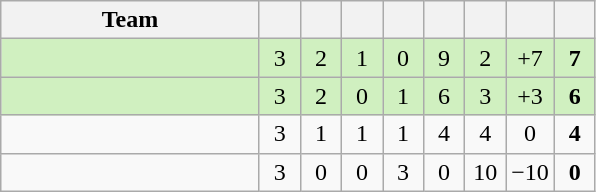<table class="wikitable" style="text-align: center;">
<tr>
<th width=165>Team</th>
<th width=20></th>
<th width=20></th>
<th width=20></th>
<th width=20></th>
<th width=20></th>
<th width=20></th>
<th width=20></th>
<th width=20></th>
</tr>
<tr bgcolor="#D0F0C0">
<td style="text-align:left;"></td>
<td>3</td>
<td>2</td>
<td>1</td>
<td>0</td>
<td>9</td>
<td>2</td>
<td>+7</td>
<td><strong>7</strong></td>
</tr>
<tr bgcolor="#D0F0C0">
<td style="text-align:left;"></td>
<td>3</td>
<td>2</td>
<td>0</td>
<td>1</td>
<td>6</td>
<td>3</td>
<td>+3</td>
<td><strong>6</strong></td>
</tr>
<tr>
<td style="text-align:left;"></td>
<td>3</td>
<td>1</td>
<td>1</td>
<td>1</td>
<td>4</td>
<td>4</td>
<td>0</td>
<td><strong>4</strong></td>
</tr>
<tr>
<td style="text-align:left;"></td>
<td>3</td>
<td>0</td>
<td>0</td>
<td>3</td>
<td>0</td>
<td>10</td>
<td>−10</td>
<td><strong>0</strong></td>
</tr>
</table>
